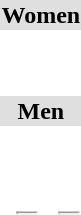<table>
<tr style="background:#dfdfdf;">
<td colspan="4" style="text-align:center;"><strong>Women</strong></td>
</tr>
<tr>
<th scope=row style="text-align:left"></th>
<td> <br></td>
<td> <br></td>
<td> <br></td>
</tr>
<tr>
<th scope=row style="text-align:left"></th>
<td></td>
<td></td>
<td></td>
</tr>
<tr>
<th scope=row style="text-align:left"></th>
<td></td>
<td></td>
<td></td>
</tr>
<tr>
<th scope=row style="text-align:left"></th>
<td></td>
<td></td>
<td></td>
</tr>
<tr>
<th scope=row style="text-align:left"></th>
<td></td>
<td></td>
<td></td>
</tr>
<tr>
<th scope=row style="text-align:left"></th>
<td></td>
<td></td>
<td></td>
</tr>
<tr style="background:#dfdfdf;">
<td colspan="4" style="text-align:center;"><strong>Men</strong></td>
</tr>
<tr>
<th scope=row style="text-align:left"></th>
<td> <br></td>
<td> <br></td>
<td> <br></td>
</tr>
<tr>
<th scope=row style="text-align:left"></th>
<td></td>
<td></td>
<td></td>
</tr>
<tr>
<th scope=row style="text-align:left"></th>
<td></td>
<td></td>
<td></td>
</tr>
<tr>
<th scope=row style="text-align:left"></th>
<td></td>
<td></td>
<td></td>
</tr>
<tr>
<th scope=row style="text-align:left"></th>
<td></td>
<td></td>
<td></td>
</tr>
<tr>
<th scope=row style="text-align:left"></th>
<td></td>
<td></td>
<td></td>
</tr>
<tr>
<th scope=row style="text-align:left"></th>
<td></td>
<td></td>
<td></td>
</tr>
<tr>
<th scope=row style="text-align:left"></th>
<td><hr></td>
<td></td>
<td><hr></td>
</tr>
</table>
